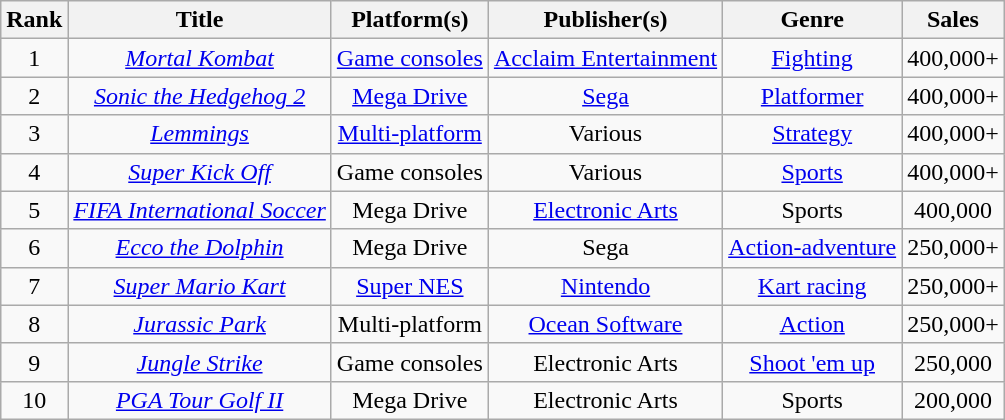<table class="wikitable sortable" style="text-align:center">
<tr>
<th>Rank</th>
<th>Title</th>
<th>Platform(s)</th>
<th>Publisher(s)</th>
<th>Genre</th>
<th>Sales</th>
</tr>
<tr>
<td>1</td>
<td><em><a href='#'>Mortal Kombat</a></em></td>
<td><a href='#'>Game consoles</a></td>
<td><a href='#'>Acclaim Entertainment</a></td>
<td><a href='#'>Fighting</a></td>
<td>400,000+</td>
</tr>
<tr>
<td>2</td>
<td><em><a href='#'>Sonic the Hedgehog 2</a></em></td>
<td><a href='#'>Mega Drive</a></td>
<td><a href='#'>Sega</a></td>
<td><a href='#'>Platformer</a></td>
<td>400,000+</td>
</tr>
<tr>
<td>3</td>
<td><em><a href='#'>Lemmings</a></em></td>
<td><a href='#'>Multi-platform</a></td>
<td>Various</td>
<td><a href='#'>Strategy</a></td>
<td>400,000+</td>
</tr>
<tr>
<td>4</td>
<td><em><a href='#'>Super Kick Off</a></em></td>
<td>Game consoles</td>
<td>Various</td>
<td><a href='#'>Sports</a></td>
<td>400,000+</td>
</tr>
<tr>
<td>5</td>
<td><em><a href='#'>FIFA International Soccer</a></em></td>
<td>Mega Drive</td>
<td><a href='#'>Electronic Arts</a></td>
<td>Sports</td>
<td>400,000</td>
</tr>
<tr>
<td>6</td>
<td><em><a href='#'>Ecco the Dolphin</a></em></td>
<td>Mega Drive</td>
<td>Sega</td>
<td><a href='#'>Action-adventure</a></td>
<td>250,000+</td>
</tr>
<tr>
<td>7</td>
<td><em><a href='#'>Super Mario Kart</a></em></td>
<td><a href='#'>Super NES</a></td>
<td><a href='#'>Nintendo</a></td>
<td><a href='#'>Kart racing</a></td>
<td>250,000+</td>
</tr>
<tr>
<td>8</td>
<td><em><a href='#'>Jurassic Park</a></em></td>
<td>Multi-platform</td>
<td><a href='#'>Ocean Software</a></td>
<td><a href='#'>Action</a></td>
<td>250,000+</td>
</tr>
<tr>
<td>9</td>
<td><em><a href='#'>Jungle Strike</a></em></td>
<td>Game consoles</td>
<td>Electronic Arts</td>
<td><a href='#'>Shoot 'em up</a></td>
<td>250,000</td>
</tr>
<tr>
<td>10</td>
<td><em><a href='#'>PGA Tour Golf II</a></em></td>
<td>Mega Drive</td>
<td>Electronic Arts</td>
<td>Sports</td>
<td>200,000</td>
</tr>
</table>
